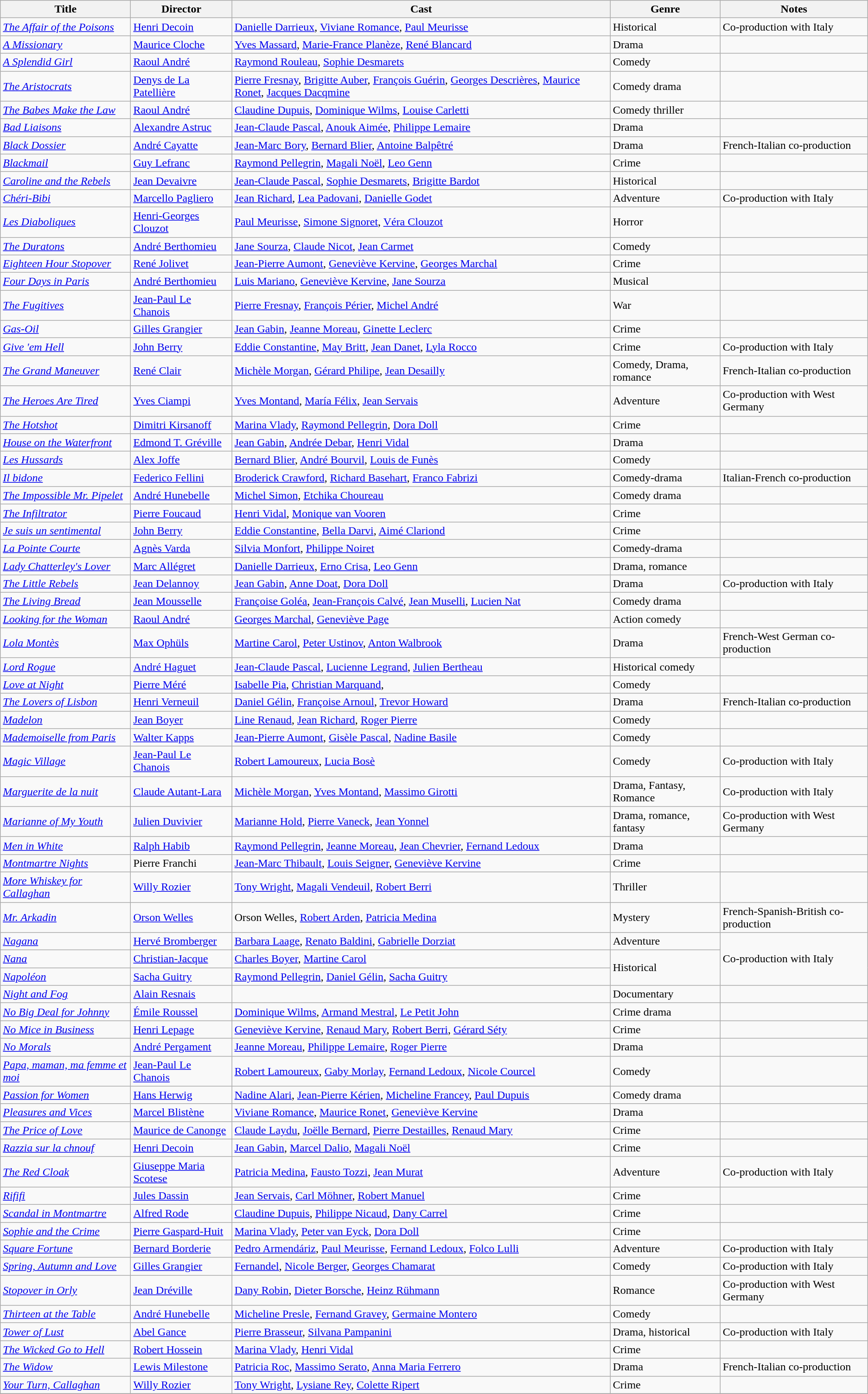<table class="wikitable">
<tr>
<th>Title</th>
<th>Director</th>
<th>Cast</th>
<th>Genre</th>
<th>Notes</th>
</tr>
<tr>
<td><em><a href='#'>The Affair of the Poisons</a></em></td>
<td><a href='#'>Henri Decoin</a></td>
<td><a href='#'>Danielle Darrieux</a>, <a href='#'>Viviane Romance</a>, <a href='#'>Paul Meurisse</a></td>
<td>Historical</td>
<td>Co-production with Italy</td>
</tr>
<tr>
<td><em><a href='#'>A Missionary</a></em></td>
<td><a href='#'>Maurice Cloche</a></td>
<td><a href='#'>Yves Massard</a>, <a href='#'>Marie-France Planèze</a>, <a href='#'>René Blancard</a></td>
<td>Drama</td>
<td></td>
</tr>
<tr>
<td><em><a href='#'>A Splendid Girl</a></em></td>
<td><a href='#'>Raoul André</a></td>
<td><a href='#'>Raymond Rouleau</a>, <a href='#'>Sophie Desmarets</a></td>
<td>Comedy</td>
<td></td>
</tr>
<tr>
<td><em><a href='#'>The Aristocrats</a></em></td>
<td><a href='#'>Denys de La Patellière</a></td>
<td><a href='#'>Pierre Fresnay</a>, <a href='#'>Brigitte Auber</a>, <a href='#'>François Guérin</a>, <a href='#'>Georges Descrières</a>, <a href='#'>Maurice Ronet</a>, <a href='#'>Jacques Dacqmine</a></td>
<td>Comedy drama</td>
<td></td>
</tr>
<tr>
<td><em><a href='#'>The Babes Make the Law</a></em></td>
<td><a href='#'>Raoul André</a></td>
<td><a href='#'>Claudine Dupuis</a>, <a href='#'>Dominique Wilms</a>, <a href='#'>Louise Carletti</a></td>
<td>Comedy thriller</td>
<td></td>
</tr>
<tr>
<td><em><a href='#'>Bad Liaisons</a></em></td>
<td><a href='#'>Alexandre Astruc</a></td>
<td><a href='#'>Jean-Claude Pascal</a>, <a href='#'>Anouk Aimée</a>, <a href='#'>Philippe Lemaire</a></td>
<td>Drama</td>
<td></td>
</tr>
<tr>
<td><em><a href='#'>Black Dossier</a></em></td>
<td><a href='#'>André Cayatte</a></td>
<td><a href='#'>Jean-Marc Bory</a>, <a href='#'>Bernard Blier</a>, <a href='#'>Antoine Balpêtré</a></td>
<td>Drama</td>
<td>French-Italian co-production</td>
</tr>
<tr>
<td><em><a href='#'>Blackmail</a></em></td>
<td><a href='#'>Guy Lefranc</a></td>
<td><a href='#'>Raymond Pellegrin</a>, <a href='#'>Magali Noël</a>, <a href='#'>Leo Genn</a></td>
<td>Crime</td>
<td></td>
</tr>
<tr>
<td><em><a href='#'>Caroline and the Rebels</a></em></td>
<td><a href='#'>Jean Devaivre</a></td>
<td><a href='#'>Jean-Claude Pascal</a>, <a href='#'>Sophie Desmarets</a>, <a href='#'>Brigitte Bardot</a></td>
<td>Historical</td>
<td></td>
</tr>
<tr>
<td><em><a href='#'>Chéri-Bibi</a></em></td>
<td><a href='#'>Marcello Pagliero</a></td>
<td><a href='#'>Jean Richard</a>, <a href='#'>Lea Padovani</a>, <a href='#'>Danielle Godet</a></td>
<td>Adventure</td>
<td>Co-production with Italy</td>
</tr>
<tr>
<td><em><a href='#'>Les Diaboliques</a></em></td>
<td><a href='#'>Henri-Georges Clouzot</a></td>
<td><a href='#'>Paul Meurisse</a>, <a href='#'>Simone Signoret</a>, <a href='#'>Véra Clouzot</a></td>
<td>Horror</td>
<td></td>
</tr>
<tr>
<td><em><a href='#'>The Duratons</a></em></td>
<td><a href='#'>André Berthomieu</a></td>
<td><a href='#'>Jane Sourza</a>, <a href='#'>Claude Nicot</a>, <a href='#'>Jean Carmet</a></td>
<td>Comedy</td>
<td></td>
</tr>
<tr>
<td><em><a href='#'>Eighteen Hour Stopover</a></em></td>
<td><a href='#'>René Jolivet</a></td>
<td><a href='#'>Jean-Pierre Aumont</a>, <a href='#'>Geneviève Kervine</a>, <a href='#'>Georges Marchal</a></td>
<td>Crime</td>
<td></td>
</tr>
<tr>
<td><em><a href='#'>Four Days in Paris</a></em></td>
<td><a href='#'>André Berthomieu</a></td>
<td><a href='#'>Luis Mariano</a>, <a href='#'>Geneviève Kervine</a>, <a href='#'>Jane Sourza</a></td>
<td>Musical</td>
<td></td>
</tr>
<tr>
<td><em><a href='#'>The Fugitives</a></em></td>
<td><a href='#'>Jean-Paul Le Chanois</a></td>
<td><a href='#'>Pierre Fresnay</a>, <a href='#'>François Périer</a>, <a href='#'>Michel André</a></td>
<td>War</td>
<td></td>
</tr>
<tr>
<td><em><a href='#'>Gas-Oil</a></em></td>
<td><a href='#'>Gilles Grangier</a></td>
<td><a href='#'>Jean Gabin</a>, <a href='#'>Jeanne Moreau</a>, <a href='#'>Ginette Leclerc</a></td>
<td>Crime</td>
<td></td>
</tr>
<tr>
<td><em><a href='#'>Give 'em Hell</a></em></td>
<td><a href='#'>John Berry</a></td>
<td><a href='#'>Eddie Constantine</a>, <a href='#'>May Britt</a>, <a href='#'>Jean Danet</a>, <a href='#'>Lyla Rocco</a></td>
<td>Crime</td>
<td>Co-production with Italy</td>
</tr>
<tr>
<td><em><a href='#'>The Grand Maneuver</a></em></td>
<td><a href='#'>René Clair</a></td>
<td><a href='#'>Michèle Morgan</a>, <a href='#'>Gérard Philipe</a>, <a href='#'>Jean Desailly</a></td>
<td>Comedy, Drama, romance</td>
<td>French-Italian co-production</td>
</tr>
<tr>
<td><em><a href='#'>The Heroes Are Tired</a></em></td>
<td><a href='#'>Yves Ciampi</a></td>
<td><a href='#'>Yves Montand</a>, <a href='#'>María Félix</a>, <a href='#'>Jean Servais</a></td>
<td>Adventure</td>
<td>Co-production with West Germany</td>
</tr>
<tr>
<td><em><a href='#'>The Hotshot</a></em></td>
<td><a href='#'>Dimitri Kirsanoff</a></td>
<td><a href='#'>Marina Vlady</a>, <a href='#'>Raymond Pellegrin</a>, <a href='#'>Dora Doll</a></td>
<td>Crime</td>
<td></td>
</tr>
<tr>
<td><em><a href='#'>House on the Waterfront</a></em></td>
<td><a href='#'>Edmond T. Gréville </a></td>
<td><a href='#'>Jean Gabin</a>, <a href='#'>Andrée Debar</a>, <a href='#'>Henri Vidal</a></td>
<td>Drama</td>
<td></td>
</tr>
<tr>
<td><em><a href='#'>Les Hussards</a></em></td>
<td><a href='#'>Alex Joffe</a></td>
<td><a href='#'>Bernard Blier</a>, <a href='#'>André Bourvil</a>, <a href='#'>Louis de Funès</a></td>
<td>Comedy</td>
<td></td>
</tr>
<tr>
<td><em><a href='#'>Il bidone</a></em></td>
<td><a href='#'>Federico Fellini</a></td>
<td><a href='#'>Broderick Crawford</a>, <a href='#'>Richard Basehart</a>, <a href='#'>Franco Fabrizi</a></td>
<td>Comedy-drama</td>
<td>Italian-French co-production</td>
</tr>
<tr>
<td><em><a href='#'>The Impossible Mr. Pipelet</a></em></td>
<td><a href='#'>André Hunebelle</a></td>
<td><a href='#'>Michel Simon</a>, <a href='#'>Etchika Choureau</a></td>
<td>Comedy drama</td>
<td></td>
</tr>
<tr>
<td><em><a href='#'>The Infiltrator</a></em></td>
<td><a href='#'>Pierre Foucaud</a></td>
<td><a href='#'>Henri Vidal</a>, <a href='#'>Monique van Vooren</a></td>
<td>Crime</td>
<td></td>
</tr>
<tr>
<td><em><a href='#'>Je suis un sentimental</a></em></td>
<td><a href='#'>John Berry</a></td>
<td><a href='#'>Eddie Constantine</a>, <a href='#'>Bella Darvi</a>, <a href='#'>Aimé Clariond</a></td>
<td>Crime</td>
<td></td>
</tr>
<tr>
<td><em><a href='#'>La Pointe Courte</a></em></td>
<td><a href='#'>Agnès Varda</a></td>
<td><a href='#'>Silvia Monfort</a>, <a href='#'>Philippe Noiret</a></td>
<td>Comedy-drama</td>
<td></td>
</tr>
<tr>
<td><em><a href='#'>Lady Chatterley's Lover</a></em></td>
<td><a href='#'>Marc Allégret</a></td>
<td><a href='#'>Danielle Darrieux</a>, <a href='#'>Erno Crisa</a>, <a href='#'>Leo Genn</a></td>
<td>Drama, romance</td>
<td></td>
</tr>
<tr>
<td><em><a href='#'>The Little Rebels</a></em></td>
<td><a href='#'>Jean Delannoy</a></td>
<td><a href='#'>Jean Gabin</a>, <a href='#'>Anne Doat</a>, <a href='#'>Dora Doll</a></td>
<td>Drama</td>
<td>Co-production with Italy</td>
</tr>
<tr>
<td><em><a href='#'>The Living Bread</a></em></td>
<td><a href='#'>Jean Mousselle</a></td>
<td><a href='#'>Françoise Goléa</a>, <a href='#'>Jean-François Calvé</a>, <a href='#'>Jean Muselli</a>, <a href='#'>Lucien Nat</a></td>
<td>Comedy drama</td>
<td></td>
</tr>
<tr>
<td><em><a href='#'>Looking for the Woman</a></em></td>
<td><a href='#'>Raoul André</a></td>
<td><a href='#'>Georges Marchal</a>, <a href='#'>Geneviève Page</a></td>
<td>Action comedy</td>
<td></td>
</tr>
<tr>
<td><em><a href='#'>Lola Montès</a></em></td>
<td><a href='#'>Max Ophüls</a></td>
<td><a href='#'>Martine Carol</a>, <a href='#'>Peter Ustinov</a>, <a href='#'>Anton Walbrook</a></td>
<td>Drama</td>
<td>French-West German co-production</td>
</tr>
<tr>
<td><em><a href='#'>Lord Rogue</a></em></td>
<td><a href='#'>André Haguet</a></td>
<td><a href='#'>Jean-Claude Pascal</a>, <a href='#'>Lucienne Legrand</a>, <a href='#'>Julien Bertheau</a></td>
<td>Historical comedy</td>
<td></td>
</tr>
<tr>
<td><em><a href='#'>Love at Night</a></em></td>
<td><a href='#'>Pierre Méré</a></td>
<td><a href='#'>Isabelle Pia</a>, <a href='#'>Christian Marquand</a>,</td>
<td>Comedy</td>
<td></td>
</tr>
<tr>
<td><em><a href='#'>The Lovers of Lisbon</a></em></td>
<td><a href='#'>Henri Verneuil</a></td>
<td><a href='#'>Daniel Gélin</a>, <a href='#'>Françoise Arnoul</a>, <a href='#'>Trevor Howard</a></td>
<td>Drama</td>
<td>French-Italian co-production</td>
</tr>
<tr>
<td><em><a href='#'>Madelon</a></em></td>
<td><a href='#'>Jean Boyer</a></td>
<td><a href='#'>Line Renaud</a>, <a href='#'>Jean Richard</a>, <a href='#'>Roger Pierre</a></td>
<td>Comedy</td>
<td></td>
</tr>
<tr>
<td><em><a href='#'>Mademoiselle from Paris</a></em></td>
<td><a href='#'>Walter Kapps</a></td>
<td><a href='#'>Jean-Pierre Aumont</a>, <a href='#'>Gisèle Pascal</a>, <a href='#'>Nadine Basile</a></td>
<td>Comedy</td>
<td></td>
</tr>
<tr>
<td><em><a href='#'>Magic Village</a></em></td>
<td><a href='#'>Jean-Paul Le Chanois</a></td>
<td><a href='#'>Robert Lamoureux</a>, <a href='#'>Lucia Bosè</a></td>
<td>Comedy</td>
<td>Co-production with Italy</td>
</tr>
<tr>
<td><em><a href='#'>Marguerite de la nuit</a></em></td>
<td><a href='#'>Claude Autant-Lara</a></td>
<td><a href='#'>Michèle Morgan</a>, <a href='#'>Yves Montand</a>, <a href='#'>Massimo Girotti</a></td>
<td>Drama, Fantasy, Romance</td>
<td>Co-production with Italy</td>
</tr>
<tr>
<td><em><a href='#'>Marianne of My Youth</a></em></td>
<td><a href='#'>Julien Duvivier</a></td>
<td><a href='#'>Marianne Hold</a>, <a href='#'>Pierre Vaneck</a>, <a href='#'>Jean Yonnel</a></td>
<td>Drama, romance, fantasy</td>
<td>Co-production with West Germany</td>
</tr>
<tr>
<td><em><a href='#'>Men in White</a></em></td>
<td><a href='#'>Ralph Habib</a></td>
<td><a href='#'>Raymond Pellegrin</a>, <a href='#'>Jeanne Moreau</a>, <a href='#'>Jean Chevrier</a>, <a href='#'>Fernand Ledoux</a></td>
<td>Drama</td>
<td></td>
</tr>
<tr>
<td><em><a href='#'>Montmartre Nights</a></em></td>
<td>Pierre Franchi</td>
<td><a href='#'>Jean-Marc Thibault</a>, <a href='#'>Louis Seigner</a>, <a href='#'>Geneviève Kervine</a></td>
<td>Crime</td>
<td></td>
</tr>
<tr>
<td><em><a href='#'>More Whiskey for Callaghan</a></em></td>
<td><a href='#'>Willy Rozier</a></td>
<td><a href='#'>Tony Wright</a>, <a href='#'>Magali Vendeuil</a>, <a href='#'>Robert Berri</a></td>
<td>Thriller</td>
<td></td>
</tr>
<tr>
<td><em><a href='#'>Mr. Arkadin</a></em></td>
<td><a href='#'>Orson Welles</a></td>
<td>Orson Welles, <a href='#'>Robert Arden</a>, <a href='#'>Patricia Medina</a></td>
<td>Mystery</td>
<td>French-Spanish-British co-production</td>
</tr>
<tr>
<td><em><a href='#'>Nagana</a></em></td>
<td><a href='#'>Hervé Bromberger</a></td>
<td><a href='#'>Barbara Laage</a>, <a href='#'>Renato Baldini</a>, <a href='#'>Gabrielle Dorziat</a></td>
<td>Adventure</td>
<td rowspan="3">Co-production with Italy</td>
</tr>
<tr>
<td><em><a href='#'>Nana</a></em></td>
<td><a href='#'>Christian-Jacque</a></td>
<td><a href='#'>Charles Boyer</a>, <a href='#'>Martine Carol</a></td>
<td Rowspan="2">Historical</td>
</tr>
<tr>
<td><em><a href='#'>Napoléon</a></em></td>
<td><a href='#'>Sacha Guitry</a></td>
<td><a href='#'>Raymond Pellegrin</a>, <a href='#'>Daniel Gélin</a>, <a href='#'>Sacha Guitry</a></td>
</tr>
<tr>
<td><em><a href='#'>Night and Fog</a></em></td>
<td><a href='#'>Alain Resnais</a></td>
<td></td>
<td>Documentary</td>
<td></td>
</tr>
<tr>
<td><em><a href='#'>No Big Deal for Johnny</a></em></td>
<td><a href='#'>Émile Roussel</a></td>
<td><a href='#'>Dominique Wilms</a>, <a href='#'>Armand Mestral</a>, <a href='#'>Le Petit John</a></td>
<td>Crime drama</td>
<td></td>
</tr>
<tr>
<td><em><a href='#'>No Mice in Business</a></em></td>
<td><a href='#'>Henri Lepage</a></td>
<td><a href='#'>Geneviève Kervine</a>, <a href='#'>Renaud Mary</a>, <a href='#'>Robert Berri</a>, <a href='#'>Gérard Séty</a></td>
<td>Crime</td>
<td></td>
</tr>
<tr>
<td><em><a href='#'>No Morals</a></em></td>
<td><a href='#'>André Pergament</a></td>
<td><a href='#'>Jeanne Moreau</a>, <a href='#'>Philippe Lemaire</a>, <a href='#'>Roger Pierre</a></td>
<td>Drama</td>
<td></td>
</tr>
<tr>
<td><em><a href='#'>Papa, maman, ma femme et moi</a></em></td>
<td><a href='#'>Jean-Paul Le Chanois</a></td>
<td><a href='#'>Robert Lamoureux</a>, <a href='#'>Gaby Morlay</a>, <a href='#'>Fernand Ledoux</a>, <a href='#'>Nicole Courcel</a></td>
<td>Comedy</td>
<td></td>
</tr>
<tr>
<td><em><a href='#'>Passion for Women</a></em></td>
<td><a href='#'>Hans Herwig</a></td>
<td><a href='#'>Nadine Alari</a>, <a href='#'>Jean-Pierre Kérien</a>, <a href='#'>Micheline Francey</a>, <a href='#'>Paul Dupuis</a></td>
<td>Comedy drama</td>
<td></td>
</tr>
<tr>
<td><em><a href='#'>Pleasures and Vices</a></em></td>
<td><a href='#'>Marcel Blistène</a></td>
<td><a href='#'>Viviane Romance</a>, <a href='#'>Maurice Ronet</a>, <a href='#'>Geneviève Kervine</a></td>
<td>Drama</td>
<td></td>
</tr>
<tr>
<td><em><a href='#'>The Price of Love</a></em></td>
<td><a href='#'>Maurice de Canonge</a></td>
<td><a href='#'>Claude Laydu</a>, <a href='#'>Joëlle Bernard</a>, <a href='#'>Pierre Destailles</a>, <a href='#'>Renaud Mary</a></td>
<td>Crime</td>
<td></td>
</tr>
<tr>
<td><em><a href='#'>Razzia sur la chnouf</a></em></td>
<td><a href='#'>Henri Decoin</a></td>
<td><a href='#'>Jean Gabin</a>, <a href='#'>Marcel Dalio</a>, <a href='#'>Magali Noël</a></td>
<td>Crime</td>
<td></td>
</tr>
<tr>
<td><em><a href='#'>The Red Cloak</a></em></td>
<td><a href='#'>Giuseppe Maria Scotese</a></td>
<td><a href='#'>Patricia Medina</a>, <a href='#'>Fausto Tozzi</a>, <a href='#'>Jean Murat</a></td>
<td>Adventure</td>
<td>Co-production with Italy</td>
</tr>
<tr>
<td><em><a href='#'>Rififi</a></em></td>
<td><a href='#'>Jules Dassin</a></td>
<td><a href='#'>Jean Servais</a>, <a href='#'>Carl Möhner</a>, <a href='#'>Robert Manuel</a></td>
<td>Crime</td>
<td></td>
</tr>
<tr>
<td><em><a href='#'>Scandal in Montmartre</a></em></td>
<td><a href='#'>Alfred Rode</a></td>
<td><a href='#'>Claudine Dupuis</a>, <a href='#'>Philippe Nicaud</a>, <a href='#'>Dany Carrel</a></td>
<td>Crime</td>
<td></td>
</tr>
<tr>
<td><em><a href='#'>Sophie and the Crime</a></em></td>
<td><a href='#'>Pierre Gaspard-Huit</a></td>
<td><a href='#'>Marina Vlady</a>, <a href='#'>Peter van Eyck</a>, <a href='#'>Dora Doll</a></td>
<td>Crime</td>
<td></td>
</tr>
<tr>
<td><em><a href='#'>Square Fortune</a></em></td>
<td><a href='#'>Bernard Borderie</a></td>
<td><a href='#'>Pedro Armendáriz</a>, <a href='#'>Paul Meurisse</a>, <a href='#'>Fernand Ledoux</a>, <a href='#'>Folco Lulli</a></td>
<td>Adventure</td>
<td>Co-production with Italy</td>
</tr>
<tr>
<td><em><a href='#'>Spring, Autumn and Love</a></em></td>
<td><a href='#'>Gilles Grangier</a></td>
<td><a href='#'>Fernandel</a>, <a href='#'>Nicole Berger</a>, <a href='#'>Georges Chamarat</a></td>
<td>Comedy</td>
<td>Co-production with Italy</td>
</tr>
<tr>
<td><em><a href='#'>Stopover in Orly</a></em></td>
<td><a href='#'>Jean Dréville</a></td>
<td><a href='#'>Dany Robin</a>, <a href='#'>Dieter Borsche</a>, <a href='#'>Heinz Rühmann</a></td>
<td>Romance</td>
<td>Co-production with West Germany</td>
</tr>
<tr>
<td><em><a href='#'>Thirteen at the Table</a></em></td>
<td><a href='#'>André Hunebelle</a></td>
<td><a href='#'>Micheline Presle</a>, <a href='#'>Fernand Gravey</a>, <a href='#'>Germaine Montero</a></td>
<td>Comedy</td>
<td></td>
</tr>
<tr>
<td><em><a href='#'>Tower of Lust</a></em></td>
<td><a href='#'>Abel Gance</a></td>
<td><a href='#'>Pierre Brasseur</a>, <a href='#'>Silvana Pampanini</a></td>
<td>Drama, historical</td>
<td>Co-production with Italy</td>
</tr>
<tr>
<td><em><a href='#'>The Wicked Go to Hell</a></em></td>
<td><a href='#'>Robert Hossein</a></td>
<td><a href='#'>Marina Vlady</a>, <a href='#'>Henri Vidal</a></td>
<td>Crime</td>
<td></td>
</tr>
<tr>
<td><em><a href='#'>The Widow</a></em></td>
<td><a href='#'>Lewis Milestone</a></td>
<td><a href='#'>Patricia Roc</a>, <a href='#'>Massimo Serato</a>, <a href='#'>Anna Maria Ferrero</a></td>
<td>Drama</td>
<td>French-Italian co-production</td>
</tr>
<tr>
<td><em><a href='#'>Your Turn, Callaghan</a></em></td>
<td><a href='#'>Willy Rozier</a></td>
<td><a href='#'>Tony Wright</a>, <a href='#'>Lysiane Rey</a>, <a href='#'>Colette Ripert</a></td>
<td>Crime</td>
<td></td>
</tr>
<tr>
</tr>
</table>
